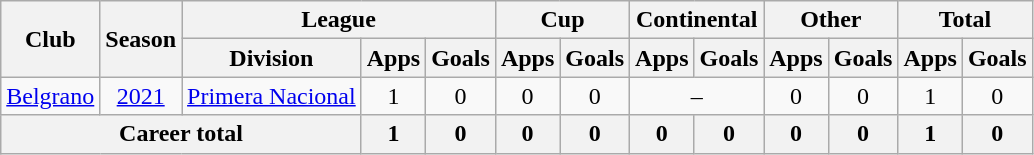<table class="wikitable" style="text-align: center">
<tr>
<th rowspan="2">Club</th>
<th rowspan="2">Season</th>
<th colspan="3">League</th>
<th colspan="2">Cup</th>
<th colspan="2">Continental</th>
<th colspan="2">Other</th>
<th colspan="2">Total</th>
</tr>
<tr>
<th>Division</th>
<th>Apps</th>
<th>Goals</th>
<th>Apps</th>
<th>Goals</th>
<th>Apps</th>
<th>Goals</th>
<th>Apps</th>
<th>Goals</th>
<th>Apps</th>
<th>Goals</th>
</tr>
<tr>
<td><a href='#'>Belgrano</a></td>
<td><a href='#'>2021</a></td>
<td><a href='#'>Primera Nacional</a></td>
<td>1</td>
<td>0</td>
<td>0</td>
<td>0</td>
<td colspan="2">–</td>
<td>0</td>
<td>0</td>
<td>1</td>
<td>0</td>
</tr>
<tr>
<th colspan=3>Career total</th>
<th>1</th>
<th>0</th>
<th>0</th>
<th>0</th>
<th>0</th>
<th>0</th>
<th>0</th>
<th>0</th>
<th>1</th>
<th>0</th>
</tr>
</table>
